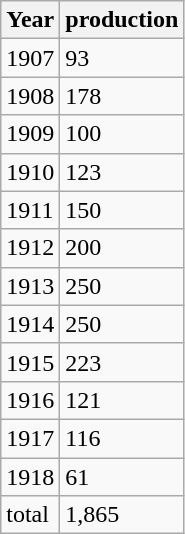<table class="wikitable sortable">
<tr>
<th>Year</th>
<th>production</th>
</tr>
<tr>
<td>1907</td>
<td>93</td>
</tr>
<tr>
<td>1908</td>
<td>178</td>
</tr>
<tr>
<td>1909</td>
<td>100</td>
</tr>
<tr>
<td>1910</td>
<td>123</td>
</tr>
<tr>
<td>1911</td>
<td>150</td>
</tr>
<tr>
<td>1912</td>
<td>200</td>
</tr>
<tr>
<td>1913</td>
<td>250</td>
</tr>
<tr>
<td>1914</td>
<td>250</td>
</tr>
<tr>
<td>1915</td>
<td>223</td>
</tr>
<tr>
<td>1916</td>
<td>121</td>
</tr>
<tr>
<td>1917</td>
<td>116</td>
</tr>
<tr>
<td>1918</td>
<td>61</td>
</tr>
<tr>
<td>total</td>
<td>1,865</td>
</tr>
</table>
